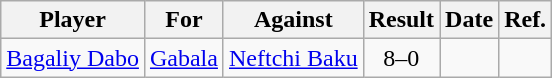<table class="wikitable sortable">
<tr>
<th>Player</th>
<th>For</th>
<th>Against</th>
<th style="text-align:center">Result</th>
<th>Date</th>
<th>Ref.</th>
</tr>
<tr>
<td> <a href='#'>Bagaliy Dabo</a></td>
<td><a href='#'>Gabala</a></td>
<td><a href='#'>Neftchi Baku</a></td>
<td style="text-align:center;">8–0</td>
<td></td>
<td></td>
</tr>
</table>
